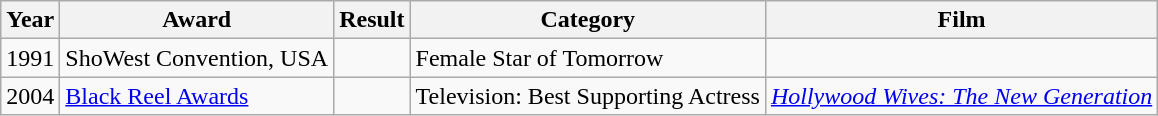<table class="wikitable sortable">
<tr>
<th>Year</th>
<th>Award</th>
<th>Result</th>
<th>Category</th>
<th>Film</th>
</tr>
<tr>
<td>1991</td>
<td>ShoWest Convention, USA</td>
<td></td>
<td>Female Star of Tomorrow</td>
<td></td>
</tr>
<tr>
<td>2004</td>
<td><a href='#'>Black Reel Awards</a></td>
<td></td>
<td>Television: Best Supporting Actress</td>
<td><em><a href='#'>Hollywood Wives: The New Generation</a></em></td>
</tr>
</table>
